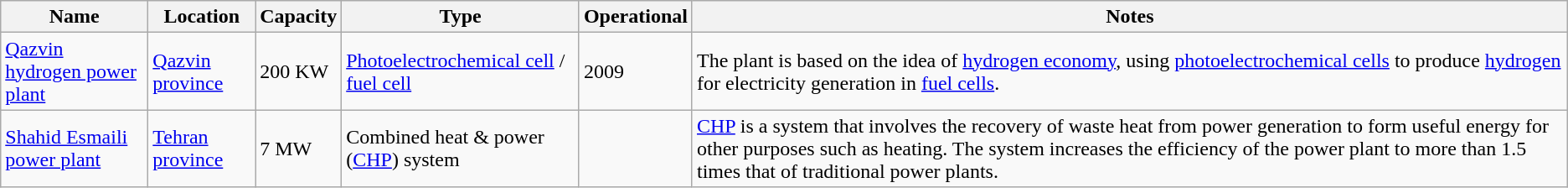<table class="wikitable sortable">
<tr>
<th>Name</th>
<th>Location</th>
<th>Capacity</th>
<th>Type</th>
<th>Operational</th>
<th>Notes</th>
</tr>
<tr>
<td><a href='#'>Qazvin hydrogen power plant</a></td>
<td><a href='#'>Qazvin province</a></td>
<td>200 KW</td>
<td><a href='#'>Photoelectrochemical cell</a> / <a href='#'>fuel cell</a></td>
<td>2009</td>
<td>The plant is based on the idea of <a href='#'>hydrogen economy</a>, using <a href='#'>photoelectrochemical cells</a> to produce <a href='#'>hydrogen</a> for electricity generation in <a href='#'>fuel cells</a>.</td>
</tr>
<tr>
<td><a href='#'>Shahid Esmaili power plant</a></td>
<td><a href='#'>Tehran province</a></td>
<td>7 MW</td>
<td>Combined heat & power (<a href='#'>CHP</a>) system</td>
<td></td>
<td><a href='#'>CHP</a> is a system that involves the recovery of waste heat from power generation to form useful energy for other purposes such as heating. The system increases the efficiency of the power plant to more than 1.5 times that of traditional power plants.</td>
</tr>
</table>
